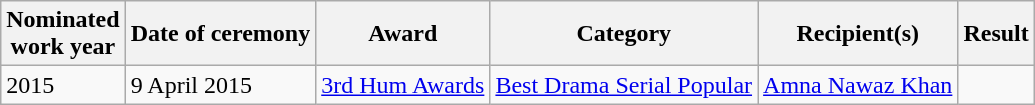<table class="wikitable">
<tr>
<th>Nominated<br>work year</th>
<th>Date of ceremony</th>
<th>Award</th>
<th>Category</th>
<th>Recipient(s)</th>
<th>Result</th>
</tr>
<tr>
<td rowspan="1">2015</td>
<td rowspan="1">9 April 2015</td>
<td rowspan="1"><a href='#'>3rd Hum Awards</a></td>
<td><a href='#'>Best Drama Serial Popular</a></td>
<td><a href='#'>Amna Nawaz Khan</a></td>
<td></td>
</tr>
</table>
